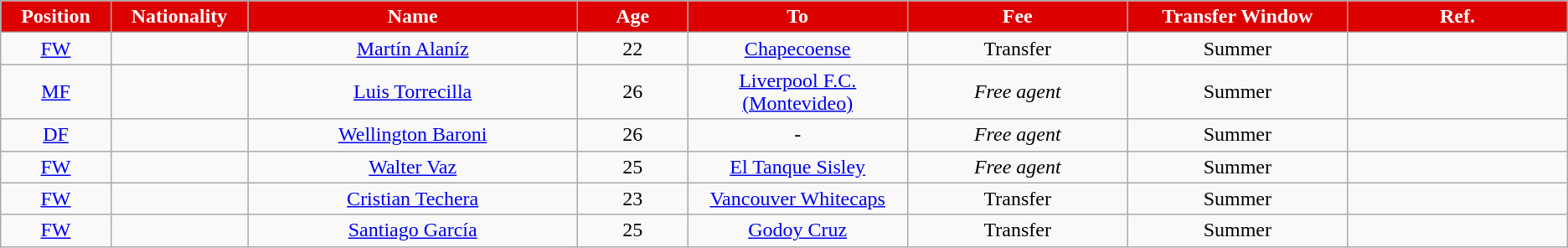<table class="wikitable"  style="text-align:center; font-size:100%; ">
<tr>
<th style="background:#DD0000; color:#FFFFFF; width:5%;">Position</th>
<th style="background:#DD0000; color:#FFFFFF; width:5%;">Nationality</th>
<th style="background:#DD0000; color:#FFFFFF; width:15%;">Name</th>
<th style="background:#DD0000; color:#FFFFFF; width:5%;">Age</th>
<th style="background:#DD0000; color:#FFFFFF; width:10%;">To</th>
<th style="background:#DD0000; color:#FFFFFF; width:10%;">Fee</th>
<th style="background:#DD0000; color:#FFFFFF; width:10%;">Transfer Window</th>
<th style="background:#DD0000; color:#FFFFFF; width:10%;">Ref.</th>
</tr>
<tr>
<td><a href='#'>FW</a></td>
<td></td>
<td><a href='#'>Martín Alaníz</a></td>
<td>22</td>
<td> <a href='#'>Chapecoense</a></td>
<td>Transfer</td>
<td>Summer</td>
<td></td>
</tr>
<tr>
<td><a href='#'>MF</a></td>
<td></td>
<td><a href='#'>Luis Torrecilla</a></td>
<td>26</td>
<td><a href='#'>Liverpool F.C. (Montevideo)</a></td>
<td><em>Free agent</em></td>
<td>Summer</td>
<td></td>
</tr>
<tr>
<td><a href='#'>DF</a></td>
<td></td>
<td><a href='#'>Wellington Baroni</a></td>
<td>26</td>
<td>-</td>
<td><em>Free agent</em></td>
<td>Summer</td>
<td></td>
</tr>
<tr>
<td><a href='#'>FW</a></td>
<td></td>
<td><a href='#'>Walter Vaz</a></td>
<td>25</td>
<td><a href='#'>El Tanque Sisley</a></td>
<td><em>Free agent</em></td>
<td>Summer</td>
<td></td>
</tr>
<tr>
<td><a href='#'>FW</a></td>
<td></td>
<td><a href='#'>Cristian Techera</a></td>
<td>23</td>
<td> <a href='#'>Vancouver Whitecaps</a></td>
<td>Transfer</td>
<td>Summer</td>
<td></td>
</tr>
<tr>
<td><a href='#'>FW</a></td>
<td></td>
<td><a href='#'>Santiago García</a></td>
<td>25</td>
<td> <a href='#'>Godoy Cruz</a></td>
<td>Transfer</td>
<td>Summer</td>
<td></td>
</tr>
</table>
